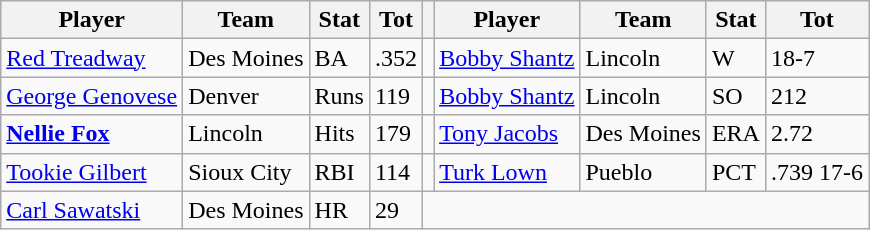<table class="wikitable">
<tr>
<th>Player</th>
<th>Team</th>
<th>Stat</th>
<th>Tot</th>
<th></th>
<th>Player</th>
<th>Team</th>
<th>Stat</th>
<th>Tot</th>
</tr>
<tr>
<td><a href='#'>Red Treadway</a></td>
<td>Des Moines</td>
<td>BA</td>
<td>.352</td>
<td></td>
<td><a href='#'>Bobby Shantz</a></td>
<td>Lincoln</td>
<td>W</td>
<td>18-7</td>
</tr>
<tr>
<td><a href='#'>George Genovese</a></td>
<td>Denver</td>
<td>Runs</td>
<td>119</td>
<td></td>
<td><a href='#'>Bobby Shantz</a></td>
<td>Lincoln</td>
<td>SO</td>
<td>212</td>
</tr>
<tr>
<td><strong><a href='#'>Nellie Fox</a></strong></td>
<td>Lincoln</td>
<td>Hits</td>
<td>179</td>
<td></td>
<td><a href='#'>Tony Jacobs</a></td>
<td>Des Moines</td>
<td>ERA</td>
<td>2.72</td>
</tr>
<tr>
<td><a href='#'>Tookie Gilbert</a></td>
<td>Sioux City</td>
<td>RBI</td>
<td>114</td>
<td></td>
<td><a href='#'>Turk Lown</a></td>
<td>Pueblo</td>
<td>PCT</td>
<td>.739 17-6</td>
</tr>
<tr>
<td><a href='#'>Carl Sawatski</a></td>
<td>Des Moines</td>
<td>HR</td>
<td>29</td>
</tr>
</table>
